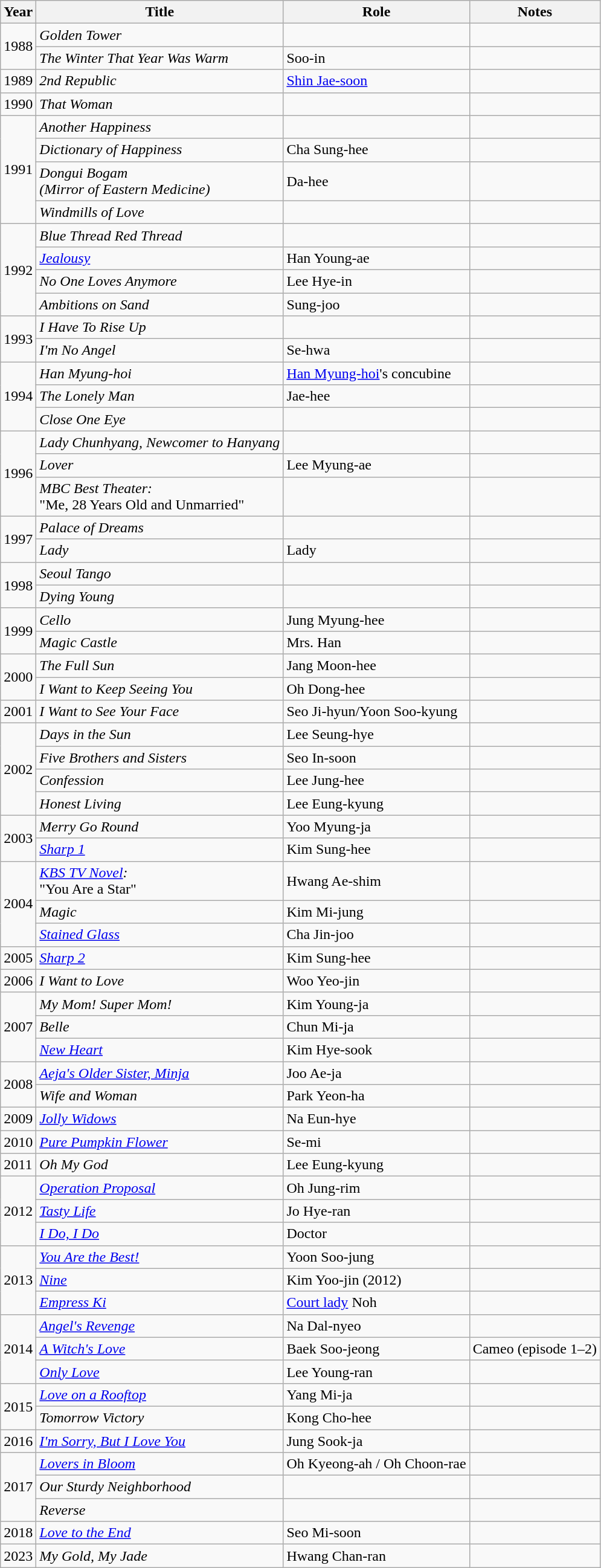<table class="wikitable sortable">
<tr>
<th>Year</th>
<th>Title</th>
<th>Role</th>
<th>Notes</th>
</tr>
<tr>
<td rowspan=2>1988</td>
<td><em>Golden Tower</em></td>
<td></td>
<td></td>
</tr>
<tr>
<td><em>The Winter That Year Was Warm</em></td>
<td>Soo-in</td>
<td></td>
</tr>
<tr>
<td>1989</td>
<td><em>2nd Republic</em></td>
<td><a href='#'>Shin Jae-soon</a></td>
<td></td>
</tr>
<tr>
<td>1990</td>
<td><em>That Woman</em></td>
<td></td>
<td></td>
</tr>
<tr>
<td rowspan=4>1991</td>
<td><em>Another Happiness</em></td>
<td></td>
<td></td>
</tr>
<tr>
<td><em>Dictionary of Happiness</em></td>
<td>Cha Sung-hee</td>
<td></td>
</tr>
<tr>
<td><em>Dongui Bogam <br> (Mirror of Eastern Medicine)</em></td>
<td>Da-hee</td>
<td></td>
</tr>
<tr>
<td><em>Windmills of Love</em></td>
<td></td>
<td></td>
</tr>
<tr>
<td rowspan=4>1992</td>
<td><em>Blue Thread Red Thread</em></td>
<td></td>
<td></td>
</tr>
<tr>
<td><em><a href='#'>Jealousy</a></em></td>
<td>Han Young-ae</td>
<td></td>
</tr>
<tr>
<td><em>No One Loves Anymore</em></td>
<td>Lee Hye-in</td>
<td></td>
</tr>
<tr>
<td><em>Ambitions on Sand</em></td>
<td>Sung-joo</td>
<td></td>
</tr>
<tr>
<td rowspan=2>1993</td>
<td><em>I Have To Rise Up</em></td>
<td></td>
<td></td>
</tr>
<tr>
<td><em>I'm No Angel</em></td>
<td>Se-hwa</td>
<td></td>
</tr>
<tr>
<td rowspan=3>1994</td>
<td><em>Han Myung-hoi</em></td>
<td><a href='#'>Han Myung-hoi</a>'s concubine</td>
<td></td>
</tr>
<tr>
<td><em>The Lonely Man</em></td>
<td>Jae-hee</td>
<td></td>
</tr>
<tr>
<td><em>Close One Eye</em></td>
<td></td>
<td></td>
</tr>
<tr>
<td rowspan=3>1996</td>
<td><em>Lady Chunhyang, Newcomer to Hanyang</em></td>
<td></td>
<td></td>
</tr>
<tr>
<td><em>Lover</em></td>
<td>Lee Myung-ae</td>
<td></td>
</tr>
<tr>
<td><em>MBC Best Theater:</em><br>"Me, 28 Years Old and Unmarried"</td>
<td></td>
<td></td>
</tr>
<tr>
<td rowspan=2>1997</td>
<td><em>Palace of Dreams</em></td>
<td></td>
<td></td>
</tr>
<tr>
<td><em>Lady</em></td>
<td>Lady</td>
<td></td>
</tr>
<tr>
<td rowspan=2>1998</td>
<td><em>Seoul Tango</em></td>
<td></td>
<td></td>
</tr>
<tr>
<td><em>Dying Young</em></td>
<td></td>
<td></td>
</tr>
<tr>
<td rowspan=2>1999</td>
<td><em>Cello</em></td>
<td>Jung Myung-hee</td>
<td></td>
</tr>
<tr>
<td><em>Magic Castle</em></td>
<td>Mrs. Han</td>
<td></td>
</tr>
<tr>
<td rowspan=2>2000</td>
<td><em>The Full Sun</em></td>
<td>Jang Moon-hee</td>
<td></td>
</tr>
<tr>
<td><em>I Want to Keep Seeing You</em></td>
<td>Oh Dong-hee</td>
<td></td>
</tr>
<tr>
<td>2001</td>
<td><em>I Want to See Your Face</em></td>
<td>Seo Ji-hyun/Yoon Soo-kyung</td>
<td></td>
</tr>
<tr>
<td rowspan=4>2002</td>
<td><em>Days in the Sun</em></td>
<td>Lee Seung-hye</td>
<td></td>
</tr>
<tr>
<td><em>Five Brothers and Sisters</em></td>
<td>Seo In-soon</td>
<td></td>
</tr>
<tr>
<td><em>Confession</em></td>
<td>Lee Jung-hee</td>
<td></td>
</tr>
<tr>
<td><em>Honest Living</em></td>
<td>Lee Eung-kyung</td>
<td></td>
</tr>
<tr>
<td rowspan=2>2003</td>
<td><em>Merry Go Round</em></td>
<td>Yoo Myung-ja</td>
<td></td>
</tr>
<tr>
<td><em><a href='#'>Sharp 1</a></em></td>
<td>Kim Sung-hee</td>
<td></td>
</tr>
<tr>
<td rowspan=3>2004</td>
<td><em><a href='#'>KBS TV Novel</a>:</em><br>"You Are a Star"</td>
<td>Hwang Ae-shim</td>
<td></td>
</tr>
<tr>
<td><em>Magic</em></td>
<td>Kim Mi-jung</td>
<td></td>
</tr>
<tr>
<td><em><a href='#'>Stained Glass</a></em></td>
<td>Cha Jin-joo</td>
<td></td>
</tr>
<tr>
<td>2005</td>
<td><em><a href='#'>Sharp 2</a></em></td>
<td>Kim Sung-hee</td>
<td></td>
</tr>
<tr>
<td>2006</td>
<td><em>I Want to Love</em></td>
<td>Woo Yeo-jin</td>
<td></td>
</tr>
<tr>
<td rowspan=3>2007</td>
<td><em>My Mom! Super Mom!</em></td>
<td>Kim Young-ja</td>
<td></td>
</tr>
<tr>
<td><em>Belle</em></td>
<td>Chun Mi-ja</td>
<td></td>
</tr>
<tr>
<td><em><a href='#'>New Heart</a></em></td>
<td>Kim Hye-sook</td>
<td></td>
</tr>
<tr>
<td rowspan=2>2008</td>
<td><em><a href='#'>Aeja's Older Sister, Minja</a></em></td>
<td>Joo Ae-ja</td>
<td></td>
</tr>
<tr>
<td><em>Wife and Woman</em> </td>
<td>Park Yeon-ha</td>
<td></td>
</tr>
<tr>
<td>2009</td>
<td><em><a href='#'>Jolly Widows</a></em></td>
<td>Na Eun-hye</td>
<td></td>
</tr>
<tr>
<td>2010</td>
<td><em><a href='#'>Pure Pumpkin Flower</a></em></td>
<td>Se-mi</td>
<td></td>
</tr>
<tr>
<td>2011</td>
<td><em>Oh My God</em></td>
<td>Lee Eung-kyung</td>
<td></td>
</tr>
<tr>
<td rowspan=3>2012</td>
<td><em><a href='#'>Operation Proposal</a></em></td>
<td>Oh Jung-rim</td>
<td></td>
</tr>
<tr>
<td><em><a href='#'>Tasty Life</a></em></td>
<td>Jo Hye-ran</td>
<td></td>
</tr>
<tr>
<td><em><a href='#'>I Do, I Do</a></em></td>
<td>Doctor</td>
<td></td>
</tr>
<tr>
<td rowspan=3>2013</td>
<td><em><a href='#'>You Are the Best!</a></em></td>
<td>Yoon Soo-jung</td>
<td></td>
</tr>
<tr>
<td><em><a href='#'>Nine</a></em></td>
<td>Kim Yoo-jin (2012)</td>
<td></td>
</tr>
<tr>
<td><em><a href='#'>Empress Ki</a></em></td>
<td><a href='#'>Court lady</a> Noh</td>
<td></td>
</tr>
<tr>
<td rowspan=3>2014</td>
<td><em><a href='#'>Angel's Revenge</a></em></td>
<td>Na Dal-nyeo</td>
<td></td>
</tr>
<tr>
<td><em><a href='#'>A Witch's Love</a></em></td>
<td>Baek Soo-jeong</td>
<td>Cameo (episode 1–2)</td>
</tr>
<tr>
<td><em><a href='#'>Only Love</a></em></td>
<td>Lee Young-ran</td>
<td></td>
</tr>
<tr>
<td rowspan=2>2015</td>
<td><em><a href='#'>Love on a Rooftop</a></em></td>
<td>Yang Mi-ja</td>
<td></td>
</tr>
<tr>
<td><em>Tomorrow Victory</em></td>
<td>Kong Cho-hee</td>
<td></td>
</tr>
<tr>
<td>2016</td>
<td><em><a href='#'>I'm Sorry, But I Love You</a></em></td>
<td>Jung Sook-ja</td>
<td></td>
</tr>
<tr>
<td rowspan=3>2017</td>
<td><em><a href='#'>Lovers in Bloom</a></em></td>
<td>Oh Kyeong-ah / Oh Choon-rae</td>
<td></td>
</tr>
<tr>
<td><em>Our Sturdy Neighborhood</em></td>
<td></td>
<td></td>
</tr>
<tr>
<td><em>Reverse</em></td>
<td></td>
<td></td>
</tr>
<tr>
<td>2018</td>
<td><em><a href='#'>Love to the End</a></em></td>
<td>Seo Mi-soon</td>
<td></td>
</tr>
<tr>
<td>2023</td>
<td><em>My Gold, My Jade</em></td>
<td>Hwang Chan-ran</td>
<td></td>
</tr>
</table>
